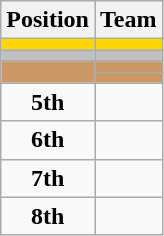<table class="wikitable" style="text-align: center;">
<tr>
<th>Position</th>
<th>Team</th>
</tr>
<tr style="background:gold;">
<td><strong></strong></td>
<td align=left></td>
</tr>
<tr style="background:silver;">
<td><strong></strong></td>
<td align=left></td>
</tr>
<tr style="background:#c96;">
<td rowspan=2><strong></strong></td>
<td align=left></td>
</tr>
<tr style="background:#c96;">
<td align=left></td>
</tr>
<tr>
<td><strong>5th</strong></td>
<td align=left></td>
</tr>
<tr>
<td><strong>6th</strong></td>
<td align=left></td>
</tr>
<tr>
<td><strong>7th</strong></td>
<td align=left></td>
</tr>
<tr>
<td><strong>8th</strong></td>
<td align=left></td>
</tr>
</table>
